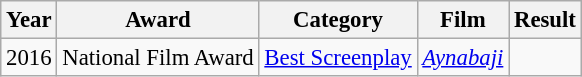<table class="wikitable" style="font-size: 95%;">
<tr>
<th>Year</th>
<th>Award</th>
<th>Category</th>
<th>Film</th>
<th>Result</th>
</tr>
<tr>
<td>2016</td>
<td>National Film Award</td>
<td><a href='#'>Best Screenplay</a></td>
<td><em><a href='#'>Aynabaji</a></em></td>
<td></td>
</tr>
</table>
